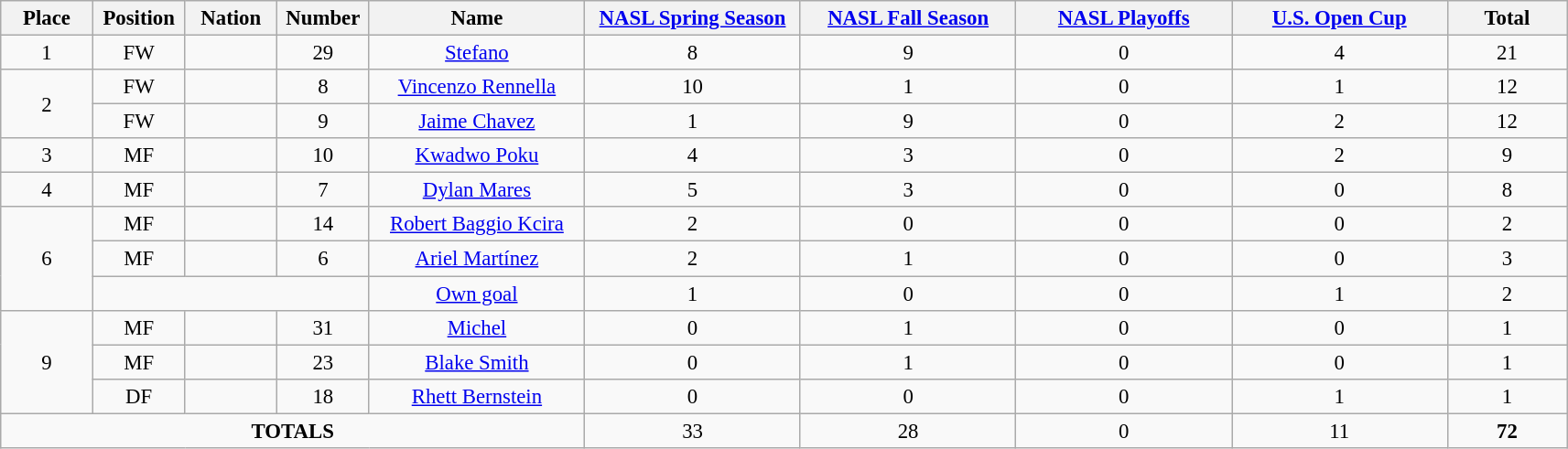<table class="wikitable" style="font-size: 95%; text-align: center;">
<tr>
<th width=60>Place</th>
<th width=60>Position</th>
<th width=60>Nation</th>
<th width=60>Number</th>
<th width=150>Name</th>
<th width=150><a href='#'>NASL Spring Season</a></th>
<th width=150><a href='#'>NASL Fall Season</a></th>
<th width=150><a href='#'>NASL Playoffs</a></th>
<th width=150><a href='#'>U.S. Open Cup</a></th>
<th width=80><strong>Total</strong></th>
</tr>
<tr>
<td>1</td>
<td>FW</td>
<td></td>
<td>29</td>
<td><a href='#'>Stefano</a></td>
<td>8</td>
<td>9</td>
<td>0</td>
<td>4</td>
<td>21</td>
</tr>
<tr>
<td rowspan="2">2</td>
<td>FW</td>
<td></td>
<td>8</td>
<td><a href='#'>Vincenzo Rennella</a></td>
<td>10</td>
<td>1</td>
<td>0</td>
<td>1</td>
<td>12</td>
</tr>
<tr>
<td>FW</td>
<td></td>
<td>9</td>
<td><a href='#'>Jaime Chavez</a></td>
<td>1</td>
<td>9</td>
<td>0</td>
<td>2</td>
<td>12</td>
</tr>
<tr>
<td>3</td>
<td>MF</td>
<td></td>
<td>10</td>
<td><a href='#'>Kwadwo Poku</a></td>
<td>4</td>
<td>3</td>
<td>0</td>
<td>2</td>
<td>9</td>
</tr>
<tr>
<td>4</td>
<td>MF</td>
<td></td>
<td>7</td>
<td><a href='#'>Dylan Mares</a></td>
<td>5</td>
<td>3</td>
<td>0</td>
<td>0</td>
<td>8</td>
</tr>
<tr>
<td rowspan="3">6</td>
<td>MF</td>
<td></td>
<td>14</td>
<td><a href='#'>Robert Baggio Kcira</a></td>
<td>2</td>
<td>0</td>
<td>0</td>
<td>0</td>
<td>2</td>
</tr>
<tr>
<td>MF</td>
<td></td>
<td>6</td>
<td><a href='#'>Ariel Martínez</a></td>
<td>2</td>
<td>1</td>
<td>0</td>
<td>0</td>
<td>3</td>
</tr>
<tr>
<td colspan="3"></td>
<td><a href='#'>Own goal</a></td>
<td>1</td>
<td>0</td>
<td>0</td>
<td>1</td>
<td>2</td>
</tr>
<tr>
<td rowspan="3">9</td>
<td>MF</td>
<td></td>
<td>31</td>
<td><a href='#'>Michel</a></td>
<td>0</td>
<td>1</td>
<td>0</td>
<td>0</td>
<td>1</td>
</tr>
<tr>
<td>MF</td>
<td></td>
<td>23</td>
<td><a href='#'>Blake Smith</a></td>
<td>0</td>
<td>1</td>
<td>0</td>
<td>0</td>
<td>1</td>
</tr>
<tr>
<td>DF</td>
<td></td>
<td>18</td>
<td><a href='#'>Rhett Bernstein</a></td>
<td>0</td>
<td>0</td>
<td>0</td>
<td>1</td>
<td>1</td>
</tr>
<tr>
<td colspan="5"><strong>TOTALS</strong></td>
<td>33</td>
<td>28</td>
<td>0</td>
<td>11</td>
<td><strong>72</strong></td>
</tr>
</table>
